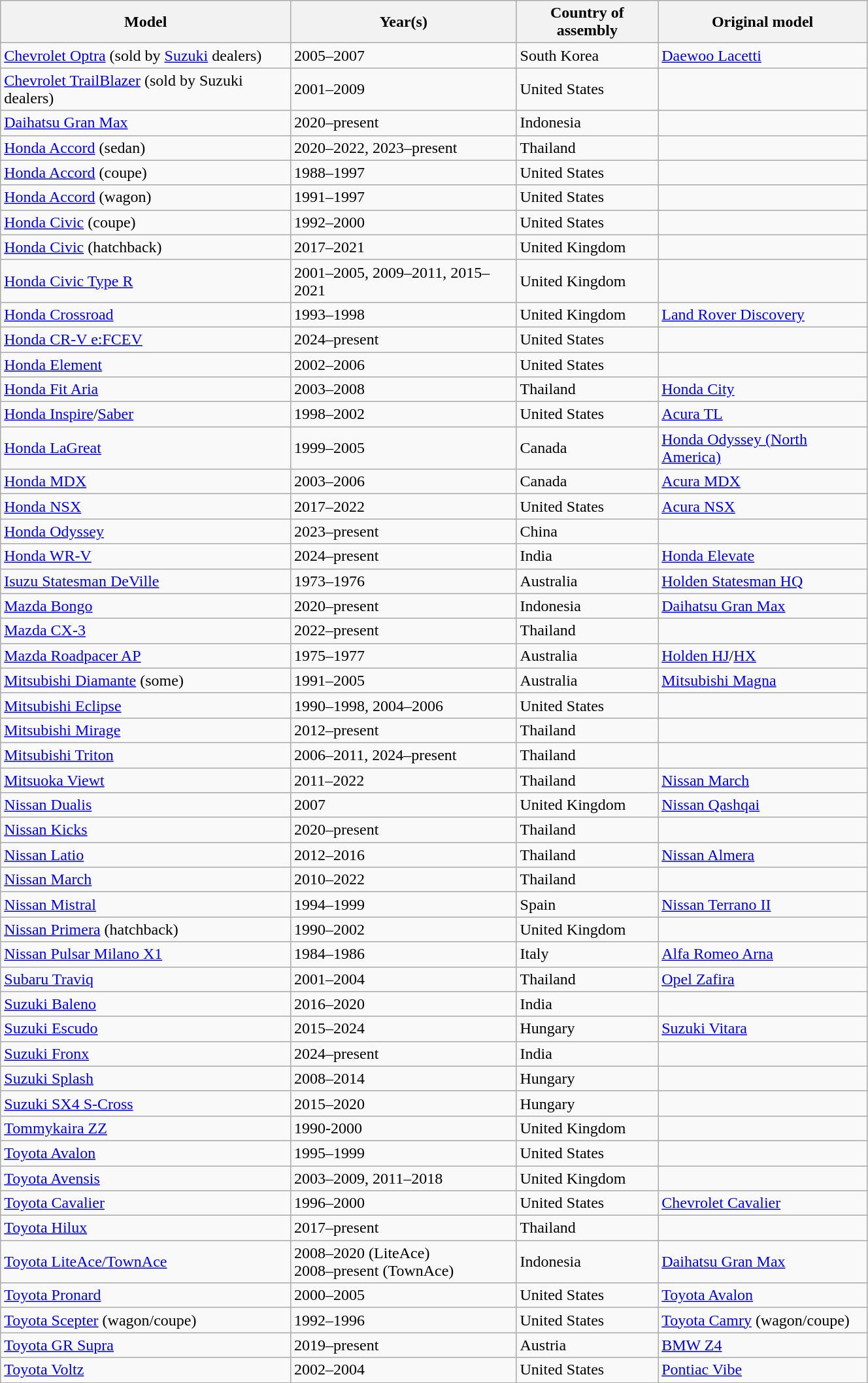<table class="wikitable" style="width:70%;">
<tr>
<th>Model</th>
<th>Year(s)</th>
<th>Country of assembly</th>
<th>Original model</th>
</tr>
<tr>
<td><a href='#'>Chevrolet Optra</a> (sold by <a href='#'>Suzuki</a> dealers)</td>
<td>2005–2007</td>
<td>South Korea</td>
<td><a href='#'>Daewoo Lacetti</a></td>
</tr>
<tr>
<td><a href='#'>Chevrolet TrailBlazer</a> (sold by Suzuki dealers)</td>
<td>2001–2009</td>
<td>United States</td>
<td></td>
</tr>
<tr>
<td><a href='#'>Daihatsu Gran Max</a></td>
<td>2020–present</td>
<td>Indonesia</td>
<td></td>
</tr>
<tr>
<td><a href='#'>Honda Accord</a> (sedan)</td>
<td>2020–2022, 2023–present</td>
<td>Thailand</td>
<td></td>
</tr>
<tr>
<td><a href='#'>Honda Accord</a> (coupe)</td>
<td>1988–1997</td>
<td>United States</td>
<td></td>
</tr>
<tr>
<td><a href='#'>Honda Accord</a> (wagon)</td>
<td>1991–1997</td>
<td>United States</td>
<td></td>
</tr>
<tr>
<td><a href='#'>Honda Civic</a> (coupe)</td>
<td>1992–2000</td>
<td>United States</td>
<td></td>
</tr>
<tr>
<td><a href='#'>Honda Civic</a> (hatchback)</td>
<td>2017–2021</td>
<td>United Kingdom</td>
<td></td>
</tr>
<tr>
<td><a href='#'>Honda Civic Type R</a></td>
<td>2001–2005, 2009–2011, 2015–2021</td>
<td>United Kingdom</td>
<td></td>
</tr>
<tr>
<td><a href='#'>Honda Crossroad</a></td>
<td>1993–1998</td>
<td>United Kingdom</td>
<td><a href='#'>Land Rover Discovery</a></td>
</tr>
<tr>
<td><a href='#'>Honda CR-V e:FCEV</a></td>
<td>2024–present</td>
<td>United States</td>
<td></td>
</tr>
<tr>
<td><a href='#'>Honda Element</a></td>
<td>2002–2006</td>
<td>United States</td>
<td></td>
</tr>
<tr>
<td><a href='#'>Honda Fit Aria</a></td>
<td>2003–2008</td>
<td>Thailand</td>
<td><a href='#'>Honda City</a></td>
</tr>
<tr>
<td><a href='#'>Honda Inspire</a>/<a href='#'>Saber</a></td>
<td>1998–2002</td>
<td>United States</td>
<td><a href='#'>Acura TL</a></td>
</tr>
<tr>
<td><a href='#'>Honda LaGreat</a></td>
<td>1999–2005</td>
<td>Canada</td>
<td><a href='#'>Honda Odyssey (North America)</a></td>
</tr>
<tr>
<td><a href='#'>Honda MDX</a></td>
<td>2003–2006</td>
<td>Canada</td>
<td><a href='#'>Acura MDX</a></td>
</tr>
<tr>
<td><a href='#'>Honda NSX</a></td>
<td>2017–2022</td>
<td>United States</td>
<td><a href='#'>Acura NSX</a></td>
</tr>
<tr>
<td><a href='#'>Honda Odyssey</a></td>
<td>2023–present</td>
<td>China</td>
<td></td>
</tr>
<tr>
<td><a href='#'>Honda WR-V</a></td>
<td>2024–present</td>
<td>India</td>
<td><a href='#'>Honda Elevate</a></td>
</tr>
<tr>
<td><a href='#'>Isuzu Statesman DeVille</a></td>
<td>1973–1976</td>
<td>Australia</td>
<td><a href='#'>Holden Statesman HQ</a></td>
</tr>
<tr>
<td><a href='#'>Mazda Bongo</a></td>
<td>2020–present</td>
<td>Indonesia</td>
<td><a href='#'>Daihatsu Gran Max</a></td>
</tr>
<tr>
<td><a href='#'>Mazda CX-3</a></td>
<td>2022–present</td>
<td>Thailand</td>
<td></td>
</tr>
<tr>
<td><a href='#'>Mazda Roadpacer AP</a></td>
<td>1975–1977</td>
<td>Australia</td>
<td><a href='#'>Holden HJ</a>/<a href='#'>HX</a></td>
</tr>
<tr>
<td><a href='#'>Mitsubishi Diamante</a> (some)</td>
<td>1991–2005</td>
<td>Australia</td>
<td><a href='#'>Mitsubishi Magna</a></td>
</tr>
<tr>
<td><a href='#'>Mitsubishi Eclipse</a></td>
<td>1990–1998, 2004–2006</td>
<td>United States</td>
<td></td>
</tr>
<tr>
<td><a href='#'>Mitsubishi Mirage</a></td>
<td>2012–present</td>
<td>Thailand</td>
<td></td>
</tr>
<tr>
<td><a href='#'>Mitsubishi Triton</a></td>
<td>2006–2011, 2024–present</td>
<td>Thailand</td>
<td></td>
</tr>
<tr>
<td><a href='#'>Mitsuoka Viewt</a></td>
<td>2011–2022</td>
<td>Thailand</td>
<td><a href='#'>Nissan March</a></td>
</tr>
<tr>
<td><a href='#'>Nissan Dualis</a></td>
<td>2007</td>
<td>United Kingdom</td>
<td><a href='#'>Nissan Qashqai</a></td>
</tr>
<tr>
<td><a href='#'>Nissan Kicks</a></td>
<td>2020–present</td>
<td>Thailand</td>
<td></td>
</tr>
<tr>
<td><a href='#'>Nissan Latio</a></td>
<td>2012–2016</td>
<td>Thailand</td>
<td><a href='#'>Nissan Almera</a></td>
</tr>
<tr>
<td><a href='#'>Nissan March</a></td>
<td>2010–2022</td>
<td>Thailand</td>
<td></td>
</tr>
<tr>
<td><a href='#'>Nissan Mistral</a></td>
<td>1994–1999</td>
<td>Spain</td>
<td><a href='#'>Nissan Terrano II</a></td>
</tr>
<tr>
<td><a href='#'>Nissan Primera</a> (hatchback)</td>
<td>1990–2002</td>
<td>United Kingdom</td>
<td></td>
</tr>
<tr>
<td><a href='#'>Nissan Pulsar Milano X1</a></td>
<td>1984–1986</td>
<td>Italy</td>
<td><a href='#'>Alfa Romeo Arna</a></td>
</tr>
<tr>
<td><a href='#'>Subaru Traviq</a></td>
<td>2001–2004</td>
<td>Thailand</td>
<td><a href='#'>Opel Zafira</a></td>
</tr>
<tr>
<td><a href='#'>Suzuki Baleno</a></td>
<td>2016–2020</td>
<td>India</td>
<td></td>
</tr>
<tr>
<td><a href='#'>Suzuki Escudo</a></td>
<td>2015–2024</td>
<td>Hungary</td>
<td><a href='#'>Suzuki Vitara</a></td>
</tr>
<tr>
<td><a href='#'>Suzuki Fronx</a></td>
<td>2024–present</td>
<td>India</td>
<td></td>
</tr>
<tr>
<td><a href='#'>Suzuki Splash</a></td>
<td>2008–2014</td>
<td>Hungary</td>
<td></td>
</tr>
<tr>
<td><a href='#'>Suzuki SX4 S-Cross</a></td>
<td>2015–2020</td>
<td>Hungary</td>
<td></td>
</tr>
<tr>
<td><a href='#'>Tommykaira ZZ</a></td>
<td>1990-2000</td>
<td>United Kingdom</td>
<td></td>
</tr>
<tr>
<td><a href='#'>Toyota Avalon</a></td>
<td>1995–1999</td>
<td>United States</td>
<td></td>
</tr>
<tr>
<td><a href='#'>Toyota Avensis</a></td>
<td>2003–2009, 2011–2018</td>
<td>United Kingdom</td>
<td></td>
</tr>
<tr>
<td><a href='#'>Toyota Cavalier</a></td>
<td>1996–2000</td>
<td>United States</td>
<td><a href='#'>Chevrolet Cavalier</a></td>
</tr>
<tr>
<td><a href='#'>Toyota Hilux</a></td>
<td>2017–present</td>
<td>Thailand</td>
<td></td>
</tr>
<tr>
<td><a href='#'>Toyota LiteAce/TownAce</a></td>
<td>2008–2020 (LiteAce)<br>2008–present (TownAce)</td>
<td>Indonesia</td>
<td><a href='#'>Daihatsu Gran Max</a></td>
</tr>
<tr>
<td><a href='#'>Toyota Pronard</a></td>
<td>2000–2005</td>
<td>United States</td>
<td><a href='#'>Toyota Avalon</a></td>
</tr>
<tr>
<td><a href='#'>Toyota Scepter</a> (wagon/coupe)</td>
<td>1992–1996</td>
<td>United States</td>
<td><a href='#'>Toyota Camry</a> (wagon/coupe)</td>
</tr>
<tr>
<td><a href='#'>Toyota GR Supra</a></td>
<td>2019–present</td>
<td>Austria</td>
<td><a href='#'>BMW Z4</a></td>
</tr>
<tr>
<td><a href='#'>Toyota Voltz</a></td>
<td>2002–2004</td>
<td>United States</td>
<td><a href='#'>Pontiac Vibe</a></td>
</tr>
</table>
